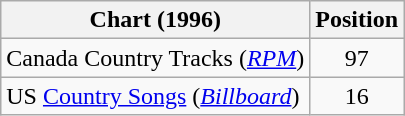<table class="wikitable sortable">
<tr>
<th scope="col">Chart (1996)</th>
<th scope="col">Position</th>
</tr>
<tr>
<td>Canada Country Tracks (<em><a href='#'>RPM</a></em>)</td>
<td align="center">97</td>
</tr>
<tr>
<td>US <a href='#'>Country Songs</a> (<em><a href='#'>Billboard</a></em>)</td>
<td align="center">16</td>
</tr>
</table>
